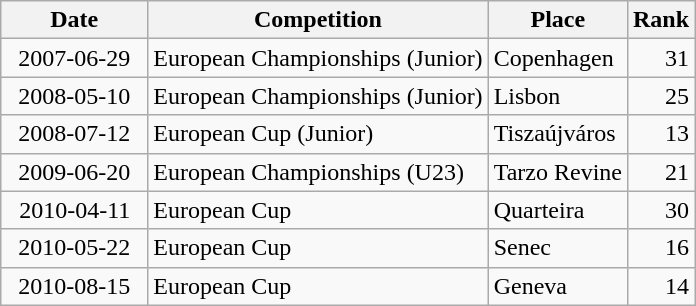<table class="wikitable sortable">
<tr>
<th>Date</th>
<th>Competition</th>
<th>Place</th>
<th>Rank</th>
</tr>
<tr>
<td style="text-align:right">  2007-06-29  </td>
<td>European Championships (Junior)</td>
<td>Copenhagen</td>
<td style="text-align:right">31</td>
</tr>
<tr>
<td style="text-align:right">  2008-05-10  </td>
<td>European Championships (Junior)</td>
<td>Lisbon</td>
<td style="text-align:right">25</td>
</tr>
<tr>
<td style="text-align:right">  2008-07-12  </td>
<td>European Cup (Junior)</td>
<td>Tiszaújváros</td>
<td style="text-align:right">13</td>
</tr>
<tr>
<td style="text-align:right">  2009-06-20  </td>
<td>European Championships (U23)</td>
<td>Tarzo Revine</td>
<td style="text-align:right">21</td>
</tr>
<tr>
<td style="text-align:right">  2010-04-11  </td>
<td>European Cup</td>
<td>Quarteira</td>
<td style="text-align:right">30</td>
</tr>
<tr>
<td style="text-align:right">  2010-05-22  </td>
<td>European Cup</td>
<td>Senec</td>
<td style="text-align:right">16</td>
</tr>
<tr>
<td style="text-align:right">  2010-08-15  </td>
<td>European Cup</td>
<td>Geneva</td>
<td style="text-align:right">14</td>
</tr>
</table>
